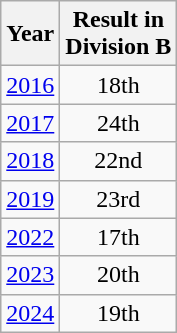<table class="wikitable" style="text-align:center">
<tr>
<th>Year</th>
<th>Result in<br>Division B</th>
</tr>
<tr>
<td><a href='#'>2016</a></td>
<td>18th</td>
</tr>
<tr>
<td><a href='#'>2017</a></td>
<td>24th</td>
</tr>
<tr>
<td><a href='#'>2018</a></td>
<td>22nd</td>
</tr>
<tr>
<td><a href='#'>2019</a></td>
<td>23rd</td>
</tr>
<tr>
<td><a href='#'>2022</a></td>
<td>17th</td>
</tr>
<tr>
<td><a href='#'>2023</a></td>
<td>20th</td>
</tr>
<tr>
<td><a href='#'>2024</a></td>
<td>19th</td>
</tr>
</table>
